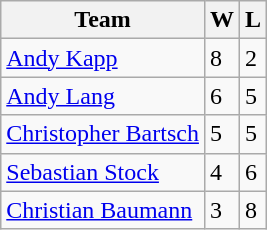<table class=wikitable>
<tr>
<th>Team</th>
<th>W</th>
<th>L</th>
</tr>
<tr>
<td><a href='#'>Andy Kapp</a></td>
<td>8</td>
<td>2</td>
</tr>
<tr>
<td><a href='#'>Andy Lang</a></td>
<td>6</td>
<td>5</td>
</tr>
<tr>
<td><a href='#'>Christopher Bartsch</a></td>
<td>5</td>
<td>5</td>
</tr>
<tr>
<td><a href='#'>Sebastian Stock</a></td>
<td>4</td>
<td>6</td>
</tr>
<tr>
<td><a href='#'>Christian Baumann</a></td>
<td>3</td>
<td>8</td>
</tr>
</table>
